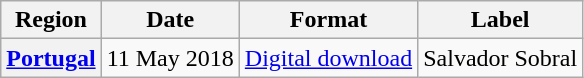<table class="wikitable plainrowheaders" style="text-align:center">
<tr>
<th>Region</th>
<th>Date</th>
<th>Format</th>
<th>Label</th>
</tr>
<tr>
<th scope="row"><a href='#'>Portugal</a></th>
<td>11 May 2018</td>
<td><a href='#'>Digital download</a></td>
<td>Salvador Sobral</td>
</tr>
</table>
